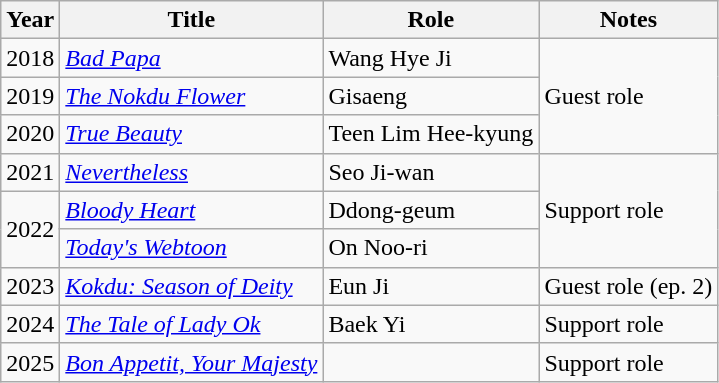<table class="wikitable">
<tr>
<th>Year</th>
<th>Title</th>
<th>Role</th>
<th>Notes</th>
</tr>
<tr>
<td>2018</td>
<td><em><a href='#'>Bad Papa</a></em></td>
<td>Wang Hye Ji</td>
<td rowspan="3">Guest role</td>
</tr>
<tr>
<td>2019</td>
<td><a href='#'><em>The Nokdu Flower</em></a></td>
<td>Gisaeng</td>
</tr>
<tr>
<td>2020</td>
<td><a href='#'><em>True Beauty</em></a></td>
<td>Teen Lim Hee-kyung</td>
</tr>
<tr>
<td>2021</td>
<td><a href='#'><em>Nevertheless</em></a></td>
<td>Seo Ji-wan</td>
<td rowspan="3">Support role</td>
</tr>
<tr>
<td rowspan="2">2022</td>
<td><em><a href='#'>Bloody Heart</a></em></td>
<td>Ddong-geum</td>
</tr>
<tr>
<td><em><a href='#'>Today's Webtoon</a></em></td>
<td>On Noo-ri</td>
</tr>
<tr>
<td>2023</td>
<td><em><a href='#'>Kokdu: Season of Deity</a></em></td>
<td>Eun Ji</td>
<td>Guest role (ep. 2)</td>
</tr>
<tr>
<td>2024</td>
<td><em><a href='#'>The Tale of Lady Ok</a></em></td>
<td>Baek Yi</td>
<td>Support role</td>
</tr>
<tr>
<td>2025</td>
<td><em><a href='#'>Bon Appetit, Your Majesty</a></em></td>
<td></td>
<td>Support role</td>
</tr>
</table>
